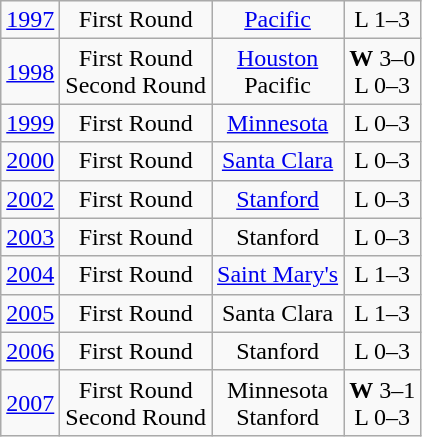<table class="wikitable collapsible collapsed">
<tr align="center">
<td><a href='#'>1997</a></td>
<td>First Round</td>
<td><a href='#'>Pacific</a></td>
<td>L 1–3</td>
</tr>
<tr align="center">
<td><a href='#'>1998</a></td>
<td>First Round<br>Second Round</td>
<td><a href='#'>Houston</a><br>Pacific</td>
<td><strong>W</strong> 3–0<br>L 0–3</td>
</tr>
<tr align="center">
<td><a href='#'>1999</a></td>
<td>First Round</td>
<td><a href='#'>Minnesota</a></td>
<td>L 0–3</td>
</tr>
<tr align="center">
<td><a href='#'>2000</a></td>
<td>First Round</td>
<td><a href='#'>Santa Clara</a></td>
<td>L 0–3</td>
</tr>
<tr align="center">
<td><a href='#'>2002</a></td>
<td>First Round</td>
<td><a href='#'>Stanford</a></td>
<td>L 0–3</td>
</tr>
<tr align="center">
<td><a href='#'>2003</a></td>
<td>First Round</td>
<td>Stanford</td>
<td>L 0–3</td>
</tr>
<tr align="center">
<td><a href='#'>2004</a></td>
<td>First Round</td>
<td><a href='#'>Saint Mary's</a></td>
<td>L 1–3</td>
</tr>
<tr align="center">
<td><a href='#'>2005</a></td>
<td>First Round</td>
<td>Santa Clara</td>
<td>L 1–3</td>
</tr>
<tr align="center">
<td><a href='#'>2006</a></td>
<td>First Round</td>
<td>Stanford</td>
<td>L 0–3</td>
</tr>
<tr align="center">
<td><a href='#'>2007</a></td>
<td>First Round<br>Second Round</td>
<td>Minnesota<br>Stanford</td>
<td><strong>W</strong> 3–1<br>L 0–3</td>
</tr>
</table>
